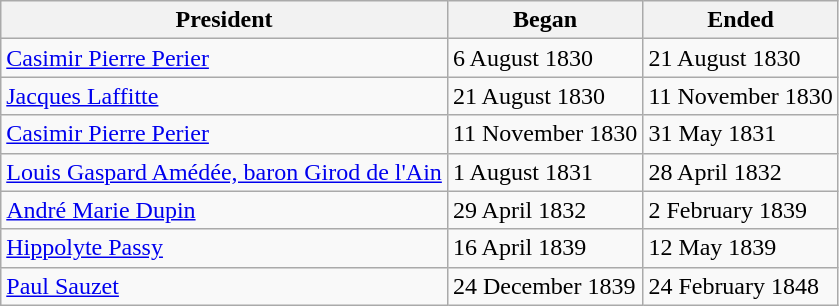<table class="wikitable">
<tr>
<th scope="col">President</th>
<th scope="col">Began</th>
<th scope="col">Ended</th>
</tr>
<tr>
<td><a href='#'>Casimir Pierre Perier</a></td>
<td>6 August 1830</td>
<td>21 August 1830</td>
</tr>
<tr>
<td><a href='#'>Jacques Laffitte</a></td>
<td>21 August 1830</td>
<td>11 November 1830</td>
</tr>
<tr>
<td><a href='#'>Casimir Pierre Perier</a></td>
<td>11 November 1830</td>
<td>31 May 1831</td>
</tr>
<tr>
<td><a href='#'>Louis Gaspard Amédée, baron Girod de l'Ain</a></td>
<td>1 August 1831</td>
<td>28 April 1832</td>
</tr>
<tr>
<td><a href='#'>André Marie Dupin</a></td>
<td>29 April 1832</td>
<td>2 February 1839</td>
</tr>
<tr>
<td><a href='#'>Hippolyte Passy</a></td>
<td>16 April 1839</td>
<td>12 May 1839</td>
</tr>
<tr>
<td><a href='#'>Paul Sauzet</a></td>
<td>24 December 1839</td>
<td>24 February 1848</td>
</tr>
</table>
